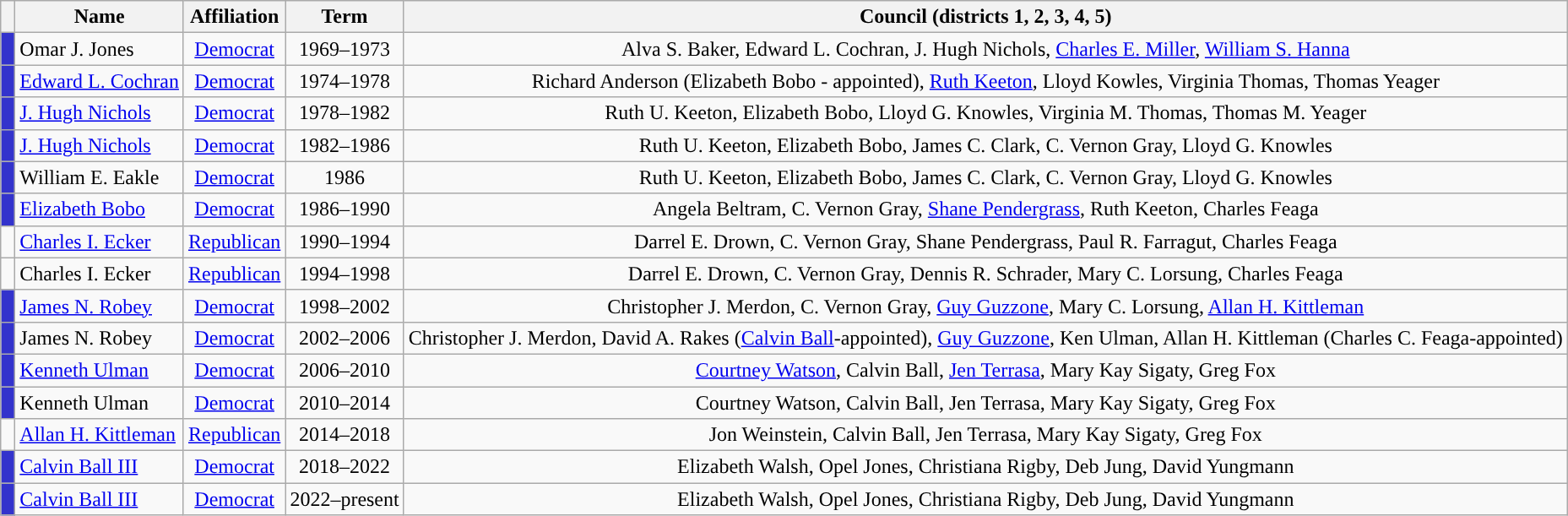<table class=wikitable>
<tr>
<th></th>
<th style="text-align:center;">Name</th>
<th valign=bottom>Affiliation</th>
<th style="vertical-align:bottom; text-align:center;">Term</th>
<th style="vertical-align:bottom; text-align:center;">Council (districts 1, 2, 3, 4, 5)</th>
</tr>
<tr>
<td style="background:#33c;"> </td>
<td>Omar J. Jones</td>
<td style="text-align:center;"><a href='#'>Democrat</a></td>
<td style="text-align:center;">1969–1973</td>
<td style="text-align:center;">Alva S. Baker, Edward L. Cochran, J. Hugh Nichols, <a href='#'>Charles E. Miller</a>, <a href='#'>William S. Hanna</a></td>
</tr>
<tr>
<td style="background:#33c;"> </td>
<td><a href='#'>Edward L. Cochran</a></td>
<td style="text-align:center;"><a href='#'>Democrat</a></td>
<td style="text-align:center;">1974–1978</td>
<td style="text-align:center;">Richard Anderson (Elizabeth Bobo - appointed), <a href='#'>Ruth Keeton</a>, Lloyd Kowles, Virginia Thomas, Thomas Yeager</td>
</tr>
<tr>
<td style="background:#33c;"> </td>
<td><a href='#'>J. Hugh Nichols</a></td>
<td style="text-align:center;"><a href='#'>Democrat</a></td>
<td style="text-align:center;">1978–1982</td>
<td style="text-align:center;">Ruth U. Keeton, Elizabeth Bobo, Lloyd G. Knowles, Virginia M. Thomas, Thomas M. Yeager</td>
</tr>
<tr>
<td style="background:#33c;"> </td>
<td><a href='#'>J. Hugh Nichols</a></td>
<td style="text-align:center;"><a href='#'>Democrat</a></td>
<td style="text-align:center;">1982–1986</td>
<td style="text-align:center;">Ruth U. Keeton, Elizabeth Bobo, James C. Clark, C. Vernon Gray, Lloyd G. Knowles</td>
</tr>
<tr>
<td style="background:#33c;"> </td>
<td>William E. Eakle</td>
<td style="text-align:center;"><a href='#'>Democrat</a></td>
<td style="text-align:center;">1986</td>
<td style="text-align:center;">Ruth U. Keeton, Elizabeth Bobo, James C. Clark, C. Vernon Gray, Lloyd G. Knowles</td>
</tr>
<tr>
<td style="background:#33c;"> </td>
<td><a href='#'>Elizabeth Bobo</a></td>
<td style="text-align:center;"><a href='#'>Democrat</a></td>
<td style="text-align:center;">1986–1990</td>
<td style="text-align:center;">Angela Beltram, C. Vernon Gray, <a href='#'>Shane Pendergrass</a>, Ruth Keeton, Charles Feaga</td>
</tr>
<tr>
<td style="background-color:"> </td>
<td><a href='#'>Charles I. Ecker</a></td>
<td style="text-align:center;"><a href='#'>Republican</a></td>
<td style="text-align:center;">1990–1994</td>
<td style="text-align:center;">Darrel E. Drown, C. Vernon Gray, Shane Pendergrass, Paul R. Farragut, Charles Feaga</td>
</tr>
<tr>
<td style="background-color:"> </td>
<td>Charles I. Ecker</td>
<td style="text-align:center;"><a href='#'>Republican</a></td>
<td style="text-align:center;">1994–1998</td>
<td style="text-align:center;">Darrel E. Drown, C. Vernon Gray, Dennis R. Schrader, Mary C. Lorsung, Charles Feaga</td>
</tr>
<tr>
<td style="background:#33c;"> </td>
<td><a href='#'>James N. Robey</a></td>
<td style="text-align:center;"><a href='#'>Democrat</a></td>
<td style="text-align:center;">1998–2002</td>
<td style="text-align:center;">Christopher J. Merdon, C. Vernon Gray, <a href='#'>Guy Guzzone</a>, Mary C. Lorsung, <a href='#'>Allan H. Kittleman</a></td>
</tr>
<tr>
<td style="background:#33c;"> </td>
<td>James N. Robey</td>
<td style="text-align:center;"><a href='#'>Democrat</a></td>
<td style="text-align:center;">2002–2006</td>
<td style="text-align:center;">Christopher J. Merdon, David A. Rakes (<a href='#'>Calvin Ball</a>-appointed), <a href='#'>Guy Guzzone</a>, Ken Ulman, Allan H. Kittleman (Charles C. Feaga-appointed)</td>
</tr>
<tr>
<td style="background:#33c;"> </td>
<td><a href='#'>Kenneth Ulman</a></td>
<td style="text-align:center;"><a href='#'>Democrat</a></td>
<td style="text-align:center;">2006–2010</td>
<td style="text-align:center;"><a href='#'>Courtney Watson</a>, Calvin Ball, <a href='#'>Jen Terrasa</a>, Mary Kay Sigaty, Greg Fox</td>
</tr>
<tr>
<td style="background:#33c;"> </td>
<td>Kenneth Ulman</td>
<td style="text-align:center;"><a href='#'>Democrat</a></td>
<td style="text-align:center;">2010–2014</td>
<td style="text-align:center;">Courtney Watson, Calvin Ball, Jen Terrasa, Mary Kay Sigaty, Greg Fox</td>
</tr>
<tr>
<td style="background:"> </td>
<td><a href='#'>Allan H. Kittleman</a></td>
<td style="text-align:center;"><a href='#'>Republican</a></td>
<td style="text-align:center;">2014–2018</td>
<td style="text-align:center;">Jon Weinstein, Calvin Ball, Jen Terrasa, Mary Kay Sigaty, Greg Fox</td>
</tr>
<tr>
<td style="background:#33c;"> </td>
<td><a href='#'>Calvin Ball III</a></td>
<td style="text-align:center;"><a href='#'>Democrat</a></td>
<td style="text-align:center;">2018–2022</td>
<td style="text-align:center;">Elizabeth Walsh, Opel Jones, Christiana Rigby, Deb Jung, David Yungmann</td>
</tr>
<tr>
<td style="background:#33c;"> </td>
<td><a href='#'>Calvin Ball III</a></td>
<td style="text-align:center;"><a href='#'>Democrat</a></td>
<td style="text-align:center;">2022–present</td>
<td style="text-align:center;">Elizabeth Walsh, Opel Jones, Christiana Rigby, Deb Jung, David Yungmann</td>
</tr>
</table>
